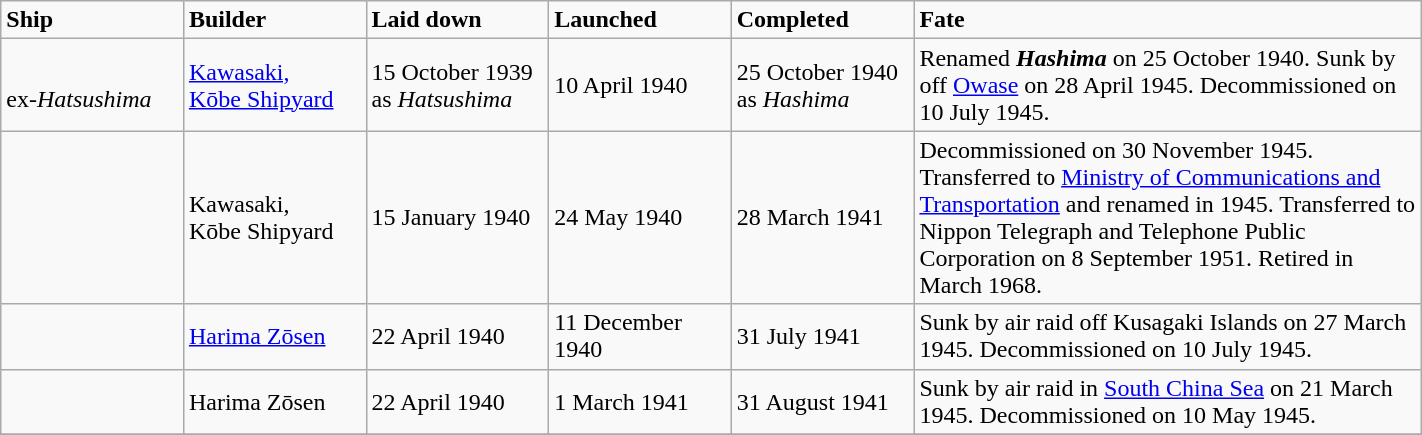<table class="wikitable" width="75%">
<tr>
<td width="9%"><strong>Ship</strong></td>
<td width="9%" bgcolor=><strong>Builder</strong></td>
<td width="9%" bgcolor=><strong>Laid down</strong></td>
<td width="9%" bgcolor=><strong>Launched</strong></td>
<td width="9%" bgcolor=><strong>Completed</strong></td>
<td width="25%" bgcolor=><strong>Fate</strong></td>
</tr>
<tr>
<td><br>ex-<em>Hatsushima</em></td>
<td><a href='#'>Kawasaki,<br>Kōbe Shipyard</a></td>
<td>15 October 1939<br>as <em>Hatsushima</em></td>
<td>10 April 1940</td>
<td>25 October 1940<br>as <em>Hashima</em></td>
<td>Renamed <strong><em>Hashima</em></strong> on 25 October 1940. Sunk by  off <a href='#'>Owase</a>  on 28 April 1945. Decommissioned on 10 July 1945.</td>
</tr>
<tr>
<td></td>
<td>Kawasaki,<br>Kōbe Shipyard</td>
<td>15 January 1940</td>
<td>24 May 1940</td>
<td>28 March 1941</td>
<td>Decommissioned on 30 November 1945. Transferred to <a href='#'>Ministry of Communications and Transportation</a> and renamed  in 1945. Transferred to Nippon Telegraph and Telephone Public Corporation on 8 September 1951. Retired in March 1968.</td>
</tr>
<tr>
<td></td>
<td><a href='#'>Harima Zōsen</a></td>
<td>22 April 1940</td>
<td>11 December 1940</td>
<td>31 July 1941</td>
<td>Sunk by air raid off Kusagaki Islands  on 27 March 1945. Decommissioned on 10 July 1945.</td>
</tr>
<tr>
<td></td>
<td>Harima Zōsen</td>
<td>22 April 1940</td>
<td>1 March 1941</td>
<td>31 August 1941</td>
<td>Sunk by air raid in <a href='#'>South China Sea</a>  on 21 March 1945. Decommissioned on 10 May 1945.</td>
</tr>
<tr>
</tr>
</table>
